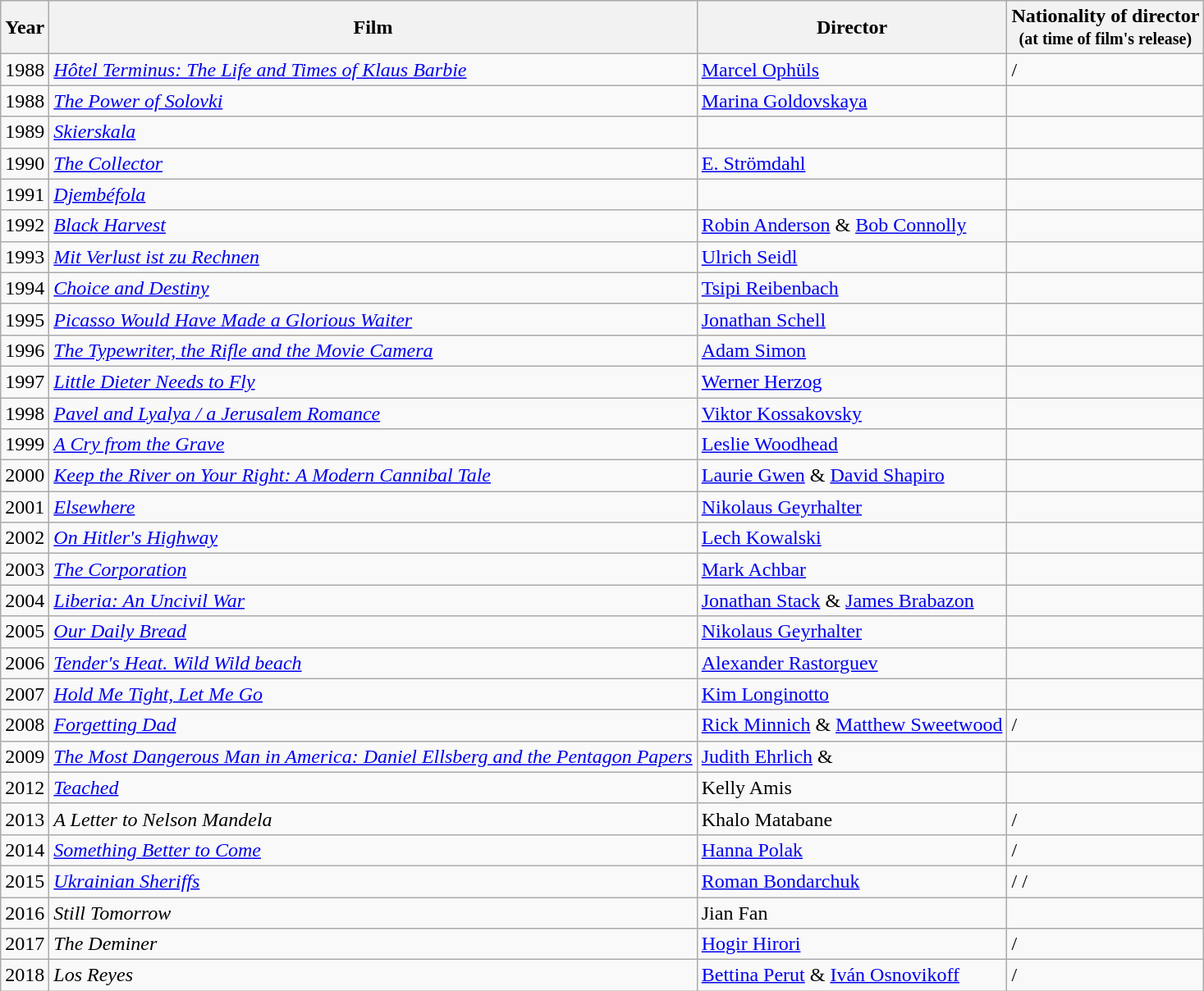<table class="wikitable">
<tr>
<th>Year</th>
<th>Film</th>
<th>Director</th>
<th>Nationality of director<br><small>(at time of film's release)</small></th>
</tr>
<tr>
<td>1988</td>
<td><em><a href='#'>Hôtel Terminus: The Life and Times of Klaus Barbie</a></em></td>
<td><a href='#'>Marcel Ophüls</a></td>
<td> / </td>
</tr>
<tr>
<td>1988</td>
<td><em><a href='#'>The Power of Solovki</a></em></td>
<td><a href='#'>Marina Goldovskaya</a></td>
<td></td>
</tr>
<tr>
<td>1989</td>
<td><em><a href='#'>Skierskala</a></em></td>
<td></td>
<td></td>
</tr>
<tr>
<td>1990</td>
<td><em><a href='#'>The Collector</a></em></td>
<td><a href='#'>E. Strömdahl</a></td>
<td></td>
</tr>
<tr>
<td>1991</td>
<td><em><a href='#'>Djembéfola</a></em></td>
<td></td>
<td></td>
</tr>
<tr>
<td>1992</td>
<td><em><a href='#'>Black Harvest</a></em></td>
<td><a href='#'>Robin Anderson</a> & <a href='#'>Bob Connolly</a></td>
<td></td>
</tr>
<tr>
<td>1993</td>
<td><em><a href='#'>Mit Verlust ist zu Rechnen</a></em></td>
<td><a href='#'>Ulrich Seidl</a></td>
<td></td>
</tr>
<tr>
<td>1994</td>
<td><em><a href='#'>Choice and Destiny</a></em></td>
<td><a href='#'>Tsipi Reibenbach</a></td>
<td></td>
</tr>
<tr>
<td>1995</td>
<td><em><a href='#'>Picasso Would Have Made a Glorious Waiter</a></em></td>
<td><a href='#'>Jonathan Schell</a></td>
<td></td>
</tr>
<tr>
<td>1996</td>
<td><em><a href='#'>The Typewriter, the Rifle and the Movie Camera</a></em></td>
<td><a href='#'>Adam Simon</a></td>
<td></td>
</tr>
<tr>
<td>1997</td>
<td><em><a href='#'>Little Dieter Needs to Fly</a></em></td>
<td><a href='#'>Werner Herzog</a></td>
<td></td>
</tr>
<tr>
<td>1998</td>
<td><em><a href='#'>Pavel and Lyalya / a Jerusalem Romance</a></em></td>
<td><a href='#'>Viktor Kossakovsky</a></td>
<td></td>
</tr>
<tr>
<td>1999</td>
<td><em><a href='#'>A Cry from the Grave</a></em></td>
<td><a href='#'>Leslie Woodhead</a></td>
<td></td>
</tr>
<tr>
<td>2000</td>
<td><em><a href='#'>Keep the River on Your Right: A Modern Cannibal Tale</a></em></td>
<td><a href='#'>Laurie Gwen</a> & <a href='#'>David Shapiro</a></td>
<td></td>
</tr>
<tr>
<td>2001</td>
<td><em><a href='#'>Elsewhere</a></em></td>
<td><a href='#'>Nikolaus Geyrhalter</a></td>
<td></td>
</tr>
<tr>
<td>2002</td>
<td><em><a href='#'>On Hitler's Highway</a></em></td>
<td><a href='#'>Lech Kowalski</a></td>
<td></td>
</tr>
<tr>
<td>2003</td>
<td><em><a href='#'>The Corporation</a></em></td>
<td><a href='#'>Mark Achbar</a></td>
<td></td>
</tr>
<tr>
<td>2004</td>
<td><em><a href='#'>Liberia: An Uncivil War</a></em></td>
<td><a href='#'>Jonathan Stack</a> & <a href='#'>James Brabazon</a></td>
<td></td>
</tr>
<tr>
<td>2005</td>
<td><em><a href='#'>Our Daily Bread</a></em></td>
<td><a href='#'>Nikolaus Geyrhalter</a></td>
<td></td>
</tr>
<tr>
<td>2006</td>
<td><em><a href='#'>Tender's Heat. Wild Wild beach</a></em></td>
<td><a href='#'>Alexander Rastorguev</a></td>
<td></td>
</tr>
<tr>
<td>2007</td>
<td><em><a href='#'>Hold Me Tight, Let Me Go</a></em></td>
<td><a href='#'>Kim Longinotto</a></td>
<td></td>
</tr>
<tr>
<td>2008</td>
<td><em><a href='#'>Forgetting Dad</a></em></td>
<td><a href='#'>Rick Minnich</a> & <a href='#'>Matthew Sweetwood</a></td>
<td> / </td>
</tr>
<tr>
<td>2009</td>
<td><em><a href='#'>The Most Dangerous Man in America: Daniel Ellsberg and the Pentagon Papers</a></em></td>
<td><a href='#'>Judith Ehrlich</a> & </td>
<td></td>
</tr>
<tr>
<td>2012</td>
<td><em><a href='#'>Teached</a></em></td>
<td>Kelly Amis</td>
<td></td>
</tr>
<tr>
<td>2013</td>
<td><em>A Letter to Nelson Mandela</em></td>
<td>Khalo Matabane</td>
<td> / </td>
</tr>
<tr>
<td>2014</td>
<td><em><a href='#'>Something Better to Come</a></em></td>
<td><a href='#'>Hanna Polak</a></td>
<td> / </td>
</tr>
<tr>
<td>2015</td>
<td><em><a href='#'>Ukrainian Sheriffs</a></em></td>
<td><a href='#'>Roman Bondarchuk</a></td>
<td> /  / </td>
</tr>
<tr>
<td>2016</td>
<td><em>Still Tomorrow</em></td>
<td>Jian Fan</td>
<td></td>
</tr>
<tr>
<td>2017</td>
<td><em>The Deminer</em></td>
<td><a href='#'>Hogir Hirori</a></td>
<td> / </td>
</tr>
<tr>
<td>2018</td>
<td><em>Los Reyes</em></td>
<td><a href='#'>Bettina Perut</a> & <a href='#'>Iván Osnovikoff</a></td>
<td> / </td>
</tr>
</table>
